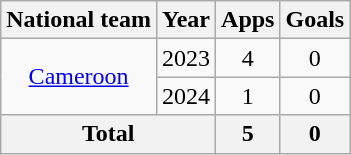<table class="wikitable" style="text-align: center;">
<tr>
<th>National team</th>
<th>Year</th>
<th>Apps</th>
<th>Goals</th>
</tr>
<tr>
<td rowspan="2" valign="center"><a href='#'>Cameroon</a></td>
<td>2023</td>
<td>4</td>
<td>0</td>
</tr>
<tr>
<td>2024</td>
<td>1</td>
<td>0</td>
</tr>
<tr>
<th colspan="2">Total</th>
<th>5</th>
<th>0</th>
</tr>
</table>
